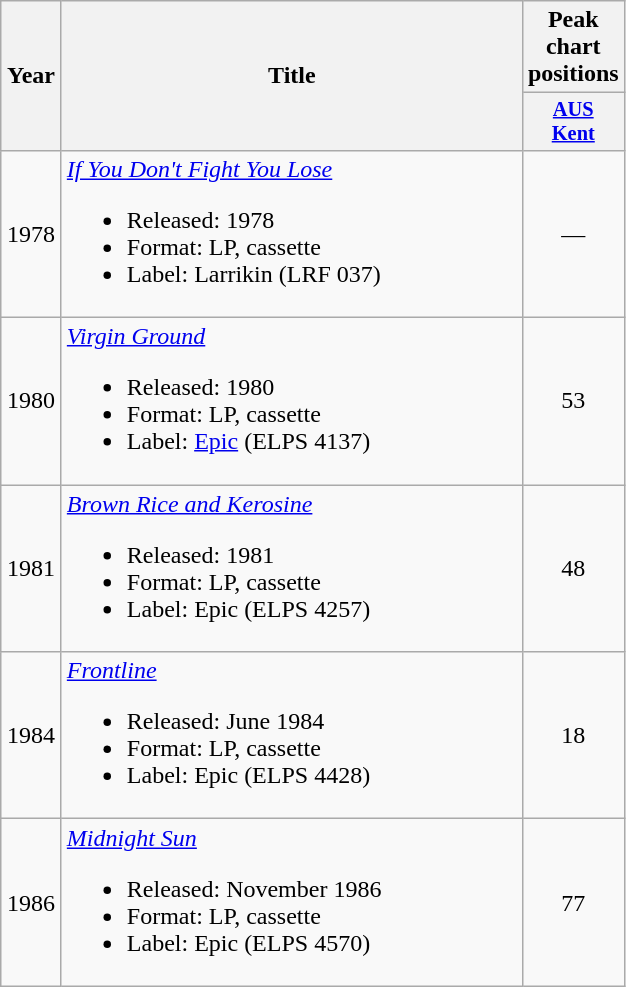<table class="wikitable">
<tr>
<th rowspan="2" width="33">Year</th>
<th rowspan="2" width="300">Title</th>
<th colspan="1">Peak chart positions</th>
</tr>
<tr>
<th style="width:3em;font-size:85%"><a href='#'>AUS<br>Kent</a><br></th>
</tr>
<tr>
<td align="center">1978</td>
<td><em><a href='#'>If You Don't Fight You Lose</a></em><br><ul><li>Released: 1978</li><li>Format: LP, cassette</li><li>Label: Larrikin (LRF 037)</li></ul></td>
<td align="center">—</td>
</tr>
<tr>
<td align="center">1980</td>
<td><em><a href='#'>Virgin Ground</a></em><br><ul><li>Released: 1980</li><li>Format: LP, cassette</li><li>Label: <a href='#'>Epic</a> (ELPS 4137)</li></ul></td>
<td align="center">53</td>
</tr>
<tr>
<td align="center">1981</td>
<td><em><a href='#'>Brown Rice and Kerosine</a></em><br><ul><li>Released: 1981</li><li>Format: LP, cassette</li><li>Label: Epic (ELPS 4257)</li></ul></td>
<td align="center">48</td>
</tr>
<tr>
<td align="center">1984</td>
<td><em><a href='#'>Frontline</a></em><br><ul><li>Released: June 1984</li><li>Format: LP, cassette</li><li>Label: Epic (ELPS 4428)</li></ul></td>
<td align="center">18</td>
</tr>
<tr>
<td align="center">1986</td>
<td><em><a href='#'>Midnight Sun</a></em><br><ul><li>Released: November 1986</li><li>Format: LP, cassette</li><li>Label: Epic (ELPS 4570)</li></ul></td>
<td align="center">77</td>
</tr>
</table>
